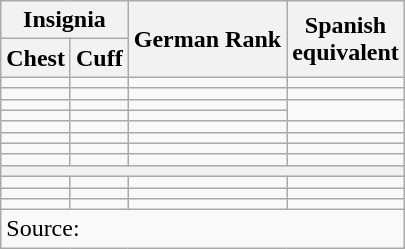<table class="wikitable">
<tr>
<th colspan=2>Insignia</th>
<th rowspan=2>German Rank</th>
<th rowspan=2>Spanish<br> equivalent</th>
</tr>
<tr>
<th>Chest</th>
<th>Cuff</th>
</tr>
<tr style="text-align:center;">
<td></td>
<td></td>
<td></td>
<td></td>
</tr>
<tr style="text-align:center;">
<td></td>
<td></td>
<td></td>
<td></td>
</tr>
<tr style="text-align:center;">
<td></td>
<td></td>
<td></td>
<td rowspan=2></td>
</tr>
<tr style="text-align:center;">
<td></td>
<td></td>
<td></td>
</tr>
<tr style="text-align:center;">
<td></td>
<td></td>
<td></td>
<td></td>
</tr>
<tr style="text-align:center;">
<td></td>
<td></td>
<td></td>
<td></td>
</tr>
<tr style="text-align:center;">
<td></td>
<td></td>
<td></td>
<td></td>
</tr>
<tr style="text-align:center;">
<td></td>
<td></td>
<td></td>
<td></td>
</tr>
<tr style="text-align:center;">
<th colspan=4></th>
</tr>
<tr style="text-align:center;">
<td></td>
<td></td>
<td></td>
<td></td>
</tr>
<tr style="text-align:center;">
<td></td>
<td></td>
<td></td>
<td></td>
</tr>
<tr style="text-align:center;">
<td></td>
<td></td>
<td></td>
<td></td>
</tr>
<tr>
<td colspan=4>Source:</td>
</tr>
</table>
